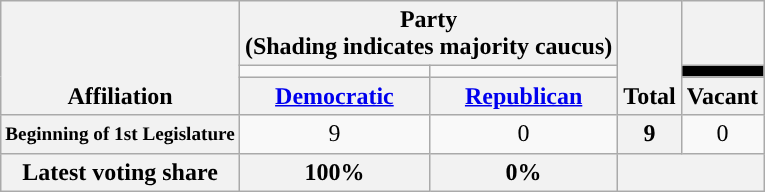<table class=wikitable style="text-align:center">
<tr style="vertical-align:bottom;">
<th rowspan=3>Affiliation</th>
<th colspan=2>Party <div>(Shading indicates majority caucus)</div></th>
<th rowspan=3>Total</th>
<th></th>
</tr>
<tr -style="height:5px">
<td style="background-color:"></td>
<td style="background-color:"></td>
<td style="background-color:black"></td>
</tr>
<tr>
<th><a href='#'>Democratic</a></th>
<th><a href='#'>Republican</a></th>
<th>Vacant</th>
</tr>
<tr>
<th nowrap style="font-size:80%">Beginning of 1st Legislature</th>
<td>9</td>
<td>0</td>
<th>9</th>
<td>0</td>
</tr>
<tr>
<th>Latest voting share</th>
<th>100%</th>
<th>0%</th>
<th colspan=2></th>
</tr>
</table>
